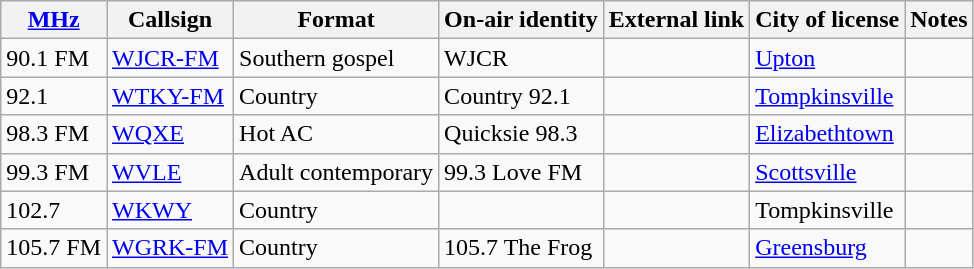<table class="wikitable">
<tr>
<th><a href='#'>MHz</a></th>
<th>Callsign</th>
<th>Format</th>
<th>On-air identity</th>
<th>External link</th>
<th>City of license</th>
<th>Notes</th>
</tr>
<tr>
<td>90.1 FM</td>
<td><a href='#'>WJCR-FM</a></td>
<td>Southern gospel</td>
<td>WJCR</td>
<td></td>
<td><a href='#'>Upton</a></td>
<td></td>
</tr>
<tr>
<td>92.1</td>
<td><a href='#'>WTKY-FM</a></td>
<td>Country</td>
<td>Country 92.1</td>
<td></td>
<td><a href='#'>Tompkinsville</a></td>
<td></td>
</tr>
<tr>
<td>98.3 FM</td>
<td><a href='#'>WQXE</a></td>
<td>Hot AC</td>
<td>Quicksie 98.3</td>
<td></td>
<td><a href='#'>Elizabethtown</a></td>
<td></td>
</tr>
<tr>
<td>99.3 FM</td>
<td><a href='#'>WVLE</a></td>
<td>Adult contemporary</td>
<td>99.3 Love FM</td>
<td></td>
<td><a href='#'>Scottsville</a></td>
<td></td>
</tr>
<tr>
<td>102.7</td>
<td><a href='#'>WKWY</a></td>
<td>Country</td>
<td></td>
<td></td>
<td>Tompkinsville</td>
<td></td>
</tr>
<tr>
<td>105.7 FM</td>
<td><a href='#'>WGRK-FM</a></td>
<td>Country</td>
<td>105.7 The Frog</td>
<td></td>
<td><a href='#'>Greensburg</a></td>
<td></td>
</tr>
</table>
